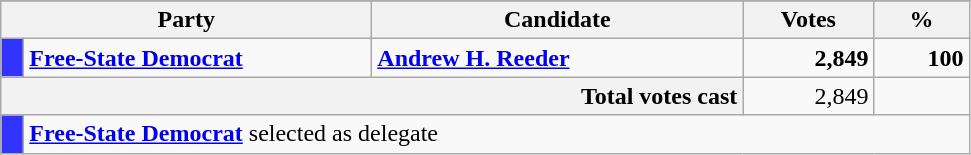<table class="wikitable plainrowheaders" style="text-align:center;">
<tr>
</tr>
<tr>
<th scope="col" colspan="2" style="width: 15em">Party</th>
<th scope="col" style="width: 15em">Candidate</th>
<th scope="col" style="width: 5em">Votes</th>
<th scope="col" style="width: 3.5em">%</th>
</tr>
<tr>
<td style="width: 0.5em; background-color:#3333FF"></td>
<td style="text-align: left"><strong><a href='#'>Free-State Democrat</a></strong></td>
<td style="text-align: left"><strong><a href='#'>Andrew H. Reeder</a></strong></td>
<td style="text-align: right; margin-right: 0.5em"><strong>2,849</strong></td>
<td style="text-align: right; margin-right: 0.5em"><strong>100</strong></td>
</tr>
<tr>
<th colspan="3" style="text-align:right;">Total votes cast</th>
<td style="text-align:right;">2,849</td>
<td style="text-align:right;"></td>
</tr>
<tr>
<td style="width: 0.5em; background-color:#3333FF"></td>
<td colspan="4" style="text-align:left;"><strong><a href='#'>Free-State Democrat</a></strong> selected as delegate</td>
</tr>
</table>
